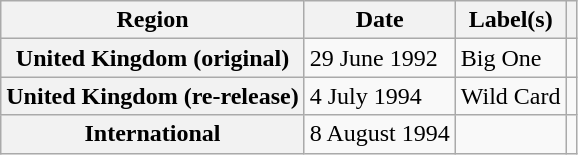<table class="wikitable plainrowheaders">
<tr>
<th scope="col">Region</th>
<th scope="col">Date</th>
<th scope="col">Label(s)</th>
<th scope="col"></th>
</tr>
<tr>
<th scope="row">United Kingdom (original)</th>
<td>29 June 1992</td>
<td>Big One</td>
<td align="center"></td>
</tr>
<tr>
<th scope="row">United Kingdom (re-release)</th>
<td>4 July 1994</td>
<td>Wild Card</td>
<td align="center"></td>
</tr>
<tr>
<th scope="row">International</th>
<td>8 August 1994</td>
<td></td>
<td align="center"></td>
</tr>
</table>
